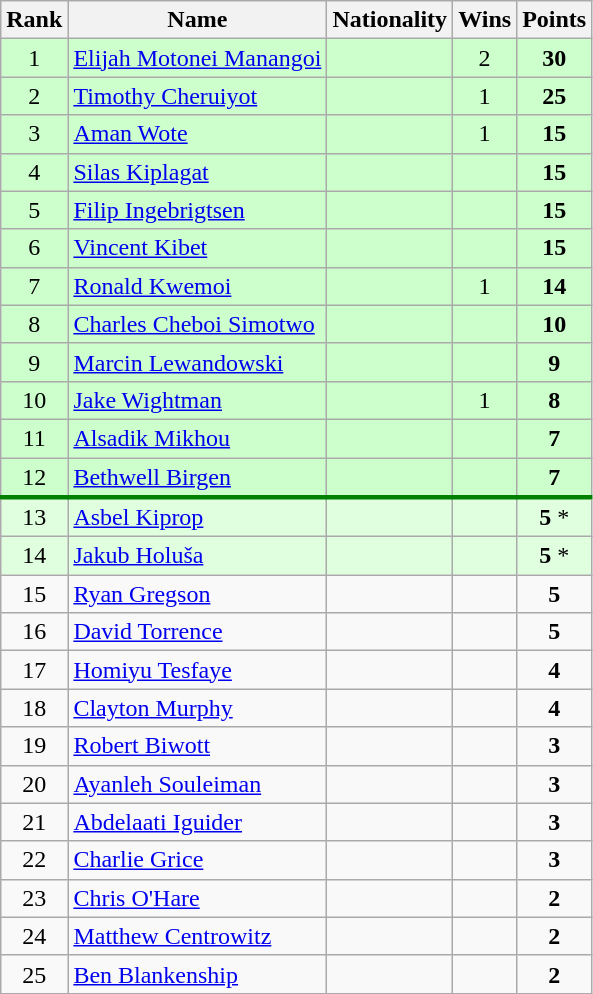<table class="wikitable sortable" style="text-align:center">
<tr>
<th>Rank</th>
<th>Name</th>
<th>Nationality</th>
<th>Wins</th>
<th>Points</th>
</tr>
<tr bgcolor=ccffcc>
<td>1</td>
<td align=left><a href='#'>Elijah Motonei Manangoi</a></td>
<td align=left></td>
<td>2</td>
<td><strong>30</strong></td>
</tr>
<tr bgcolor=ccffcc>
<td>2</td>
<td align=left><a href='#'>Timothy Cheruiyot</a></td>
<td align=left></td>
<td>1</td>
<td><strong>25</strong></td>
</tr>
<tr bgcolor=ccffcc>
<td>3</td>
<td align=left><a href='#'>Aman Wote</a></td>
<td align=left></td>
<td>1</td>
<td><strong>15</strong></td>
</tr>
<tr bgcolor=ccffcc>
<td>4</td>
<td align=left><a href='#'>Silas Kiplagat</a></td>
<td align=left></td>
<td></td>
<td><strong>15</strong></td>
</tr>
<tr bgcolor=ccffcc>
<td>5</td>
<td align=left><a href='#'>Filip Ingebrigtsen</a></td>
<td align=left></td>
<td></td>
<td><strong>15</strong></td>
</tr>
<tr bgcolor=ccffcc>
<td>6</td>
<td align=left><a href='#'>Vincent Kibet</a></td>
<td align=left></td>
<td></td>
<td><strong>15</strong></td>
</tr>
<tr bgcolor=ccffcc>
<td>7</td>
<td align=left><a href='#'>Ronald Kwemoi</a></td>
<td align=left></td>
<td>1</td>
<td><strong>14</strong></td>
</tr>
<tr bgcolor=ccffcc>
<td>8</td>
<td align=left><a href='#'>Charles Cheboi Simotwo</a></td>
<td align=left></td>
<td></td>
<td><strong>10</strong></td>
</tr>
<tr bgcolor=ccffcc>
<td>9</td>
<td align=left><a href='#'>Marcin Lewandowski</a></td>
<td align=left></td>
<td></td>
<td><strong>9</strong></td>
</tr>
<tr bgcolor=ccffcc>
<td>10</td>
<td align=left><a href='#'>Jake Wightman</a></td>
<td align=left></td>
<td>1</td>
<td><strong>8</strong></td>
</tr>
<tr bgcolor=ccffcc>
<td>11</td>
<td align=left><a href='#'>Alsadik Mikhou</a></td>
<td align=left></td>
<td></td>
<td><strong>7</strong></td>
</tr>
<tr bgcolor=ccffcc>
<td>12</td>
<td align=left><a href='#'>Bethwell Birgen</a></td>
<td align=left></td>
<td></td>
<td><strong>7</strong></td>
</tr>
<tr style="border-top:3px solid green;" bgcolor=dfffdf>
<td>13</td>
<td align=left><a href='#'>Asbel Kiprop</a></td>
<td align=left></td>
<td></td>
<td><strong>5</strong> *</td>
</tr>
<tr bgcolor=dfffdf>
<td>14</td>
<td align=left><a href='#'>Jakub Holuša</a></td>
<td align=left></td>
<td></td>
<td><strong>5</strong> *</td>
</tr>
<tr>
<td>15</td>
<td align=left><a href='#'>Ryan Gregson</a></td>
<td align=left></td>
<td></td>
<td><strong>5</strong></td>
</tr>
<tr>
<td>16</td>
<td align=left><a href='#'>David Torrence</a></td>
<td align=left></td>
<td></td>
<td><strong>5</strong></td>
</tr>
<tr>
<td>17</td>
<td align=left><a href='#'>Homiyu Tesfaye</a></td>
<td align=left></td>
<td></td>
<td><strong>4</strong></td>
</tr>
<tr>
<td>18</td>
<td align=left><a href='#'>Clayton Murphy</a></td>
<td align=left></td>
<td></td>
<td><strong>4</strong></td>
</tr>
<tr>
<td>19</td>
<td align=left><a href='#'>Robert Biwott</a></td>
<td align=left></td>
<td></td>
<td><strong>3</strong></td>
</tr>
<tr>
<td>20</td>
<td align=left><a href='#'>Ayanleh Souleiman</a></td>
<td align=left></td>
<td></td>
<td><strong>3</strong></td>
</tr>
<tr>
<td>21</td>
<td align=left><a href='#'>Abdelaati Iguider</a></td>
<td align=left></td>
<td></td>
<td><strong>3</strong></td>
</tr>
<tr>
<td>22</td>
<td align=left><a href='#'>Charlie Grice</a></td>
<td align=left></td>
<td></td>
<td><strong>3</strong></td>
</tr>
<tr>
<td>23</td>
<td align=left><a href='#'>Chris O'Hare</a></td>
<td align=left></td>
<td></td>
<td><strong>2</strong></td>
</tr>
<tr>
<td>24</td>
<td align=left><a href='#'>Matthew Centrowitz</a></td>
<td align=left></td>
<td></td>
<td><strong>2</strong></td>
</tr>
<tr>
<td>25</td>
<td align=left><a href='#'>Ben Blankenship</a></td>
<td align=left></td>
<td></td>
<td><strong>2</strong></td>
</tr>
</table>
